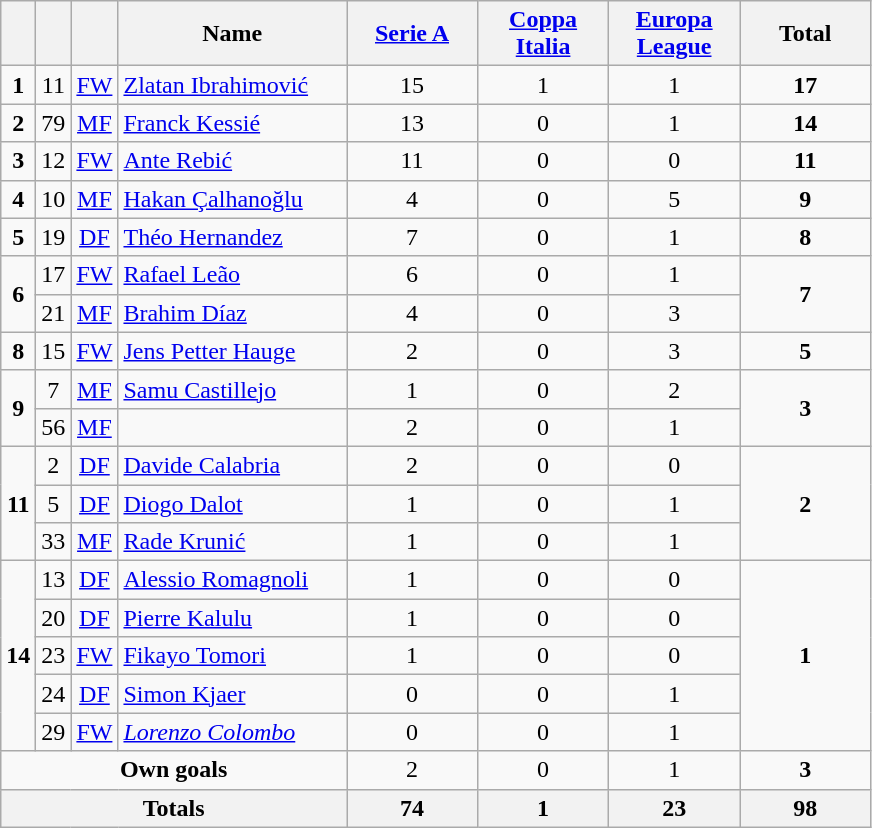<table class="wikitable" style="text-align:center">
<tr>
<th width=15></th>
<th width=15></th>
<th width=15></th>
<th width=145>Name</th>
<th width=80><a href='#'>Serie A</a></th>
<th width=80><a href='#'>Coppa Italia</a></th>
<th width=80><a href='#'>Europa League</a></th>
<th width=80>Total</th>
</tr>
<tr>
<td rowspan="1"><strong>1</strong></td>
<td>11</td>
<td><a href='#'>FW</a></td>
<td align=left> <a href='#'>Zlatan Ibrahimović</a></td>
<td>15</td>
<td>1</td>
<td>1</td>
<td><strong>17</strong></td>
</tr>
<tr>
<td rowspan="1"><strong>2</strong></td>
<td>79</td>
<td><a href='#'>MF</a></td>
<td align=left> <a href='#'>Franck Kessié</a></td>
<td>13</td>
<td>0</td>
<td>1</td>
<td><strong>14</strong></td>
</tr>
<tr>
<td rowspan="1"><strong>3</strong></td>
<td>12</td>
<td><a href='#'>FW</a></td>
<td align=left> <a href='#'>Ante Rebić</a></td>
<td>11</td>
<td>0</td>
<td>0</td>
<td><strong>11</strong></td>
</tr>
<tr>
<td rowspan="1"><strong>4</strong></td>
<td>10</td>
<td><a href='#'>MF</a></td>
<td align=left> <a href='#'>Hakan Çalhanoğlu</a></td>
<td>4</td>
<td>0</td>
<td>5</td>
<td><strong>9</strong></td>
</tr>
<tr>
<td rowspan="1"><strong>5</strong></td>
<td>19</td>
<td><a href='#'>DF</a></td>
<td align="left"> <a href='#'>Théo Hernandez</a></td>
<td>7</td>
<td>0</td>
<td>1</td>
<td><strong>8</strong></td>
</tr>
<tr>
<td rowspan="2"><strong>6</strong></td>
<td>17</td>
<td><a href='#'>FW</a></td>
<td align=left> <a href='#'>Rafael Leão</a></td>
<td>6</td>
<td>0</td>
<td>1</td>
<td rowspan="2"><strong>7</strong></td>
</tr>
<tr>
<td>21</td>
<td><a href='#'>MF</a></td>
<td align=left> <a href='#'>Brahim Díaz</a></td>
<td>4</td>
<td>0</td>
<td>3</td>
</tr>
<tr>
<td><strong>8</strong></td>
<td>15</td>
<td><a href='#'>FW</a></td>
<td align="left"> <a href='#'>Jens Petter Hauge</a></td>
<td>2</td>
<td>0</td>
<td>3</td>
<td><strong>5</strong></td>
</tr>
<tr>
<td rowspan=2><strong>9</strong></td>
<td>7</td>
<td><a href='#'>MF</a></td>
<td align=left> <a href='#'>Samu Castillejo</a></td>
<td>1</td>
<td>0</td>
<td>2</td>
<td rowspan=2><strong>3</strong></td>
</tr>
<tr>
<td>56</td>
<td><a href='#'>MF</a></td>
<td></td>
<td>2</td>
<td>0</td>
<td>1</td>
</tr>
<tr>
<td rowspan=3><strong>11</strong></td>
<td>2</td>
<td><a href='#'>DF</a></td>
<td align=left> <a href='#'>Davide Calabria</a></td>
<td>2</td>
<td>0</td>
<td>0</td>
<td rowspan=3><strong>2</strong></td>
</tr>
<tr>
<td>5</td>
<td><a href='#'>DF</a></td>
<td align=left> <a href='#'>Diogo Dalot</a></td>
<td>1</td>
<td>0</td>
<td>1</td>
</tr>
<tr>
<td>33</td>
<td><a href='#'>MF</a></td>
<td align=left> <a href='#'>Rade Krunić</a></td>
<td>1</td>
<td>0</td>
<td>1</td>
</tr>
<tr>
<td rowspan=5><strong>14</strong></td>
<td>13</td>
<td><a href='#'>DF</a></td>
<td align=left> <a href='#'>Alessio Romagnoli</a></td>
<td>1</td>
<td>0</td>
<td>0</td>
<td rowspan=5><strong>1</strong></td>
</tr>
<tr>
<td>20</td>
<td><a href='#'>DF</a></td>
<td align=left> <a href='#'>Pierre Kalulu</a></td>
<td>1</td>
<td>0</td>
<td>0</td>
</tr>
<tr>
<td>23</td>
<td><a href='#'>FW</a></td>
<td align=left> <a href='#'>Fikayo Tomori</a></td>
<td>1</td>
<td>0</td>
<td>0</td>
</tr>
<tr>
<td>24</td>
<td><a href='#'>DF</a></td>
<td align=left> <a href='#'>Simon Kjaer</a></td>
<td>0</td>
<td>0</td>
<td>1</td>
</tr>
<tr>
<td>29</td>
<td><a href='#'>FW</a></td>
<td align=left> <em><a href='#'>Lorenzo Colombo</a></em></td>
<td>0</td>
<td>0</td>
<td>1</td>
</tr>
<tr>
<td colspan=4><strong>Own goals</strong></td>
<td>2</td>
<td>0</td>
<td>1</td>
<td><strong>3</strong></td>
</tr>
<tr>
<th colspan=4>Totals</th>
<th>74</th>
<th>1</th>
<th>23</th>
<th>98</th>
</tr>
</table>
